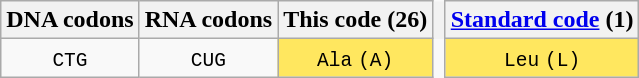<table class="wikitable" style="border: none; text-align: center;">
<tr>
<th>DNA codons</th>
<th>RNA codons</th>
<th>This code (26)</th>
<th style="border: none; width: 1px;"></th>
<th><a href='#'>Standard code</a> (1)</th>
</tr>
<tr>
<td><code>CTG</code></td>
<td><code>CUG</code></td>
<td style="background-color:#ffe75f;"><code>Ala</code> <code>(A)</code></td>
<td style="border: none; width: 1px;"></td>
<td style="background-color:#ffe75f;"><code>Leu</code> <code>(L)</code></td>
</tr>
</table>
